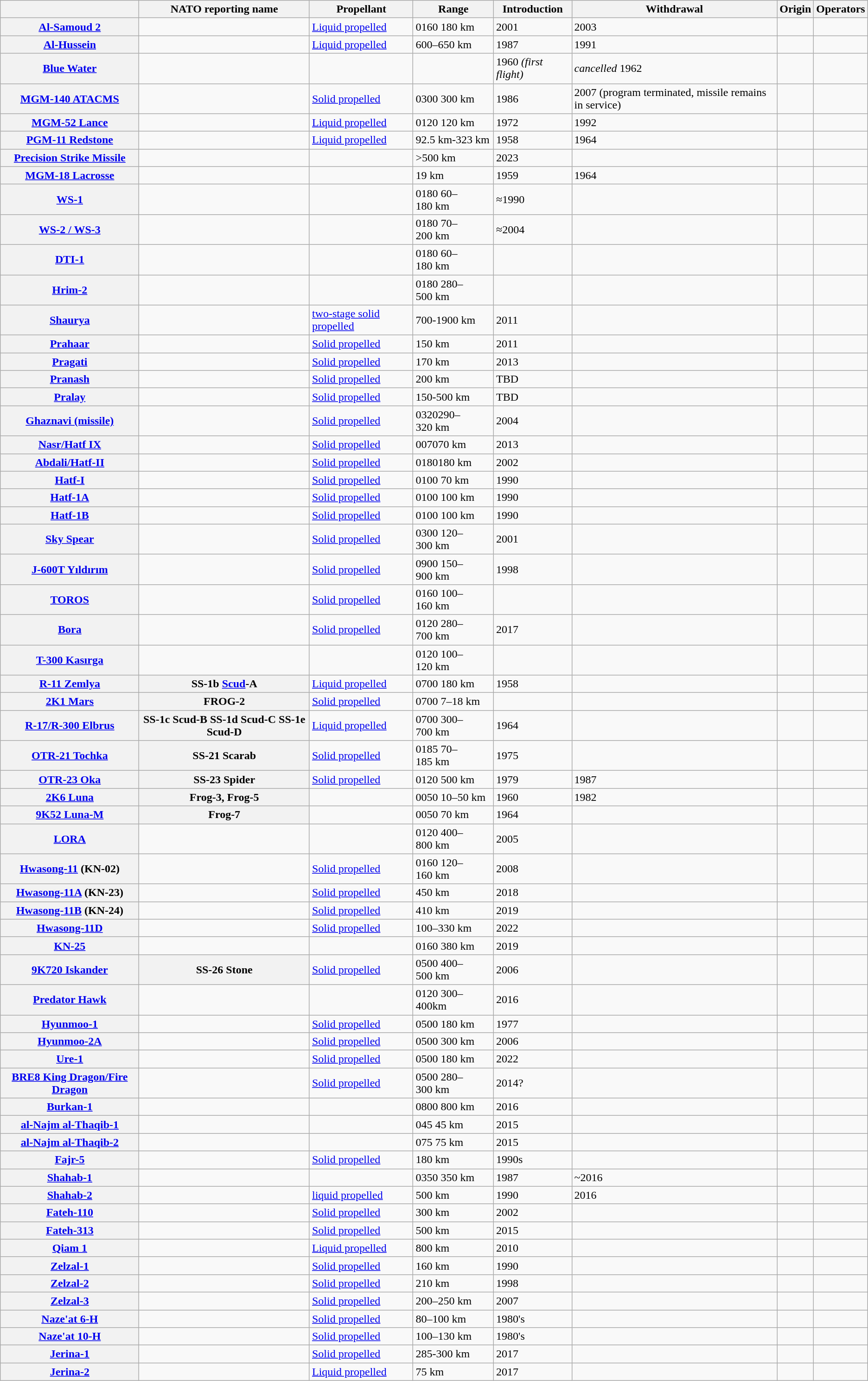<table class="wikitable sortable">
<tr>
<th></th>
<th>NATO reporting name</th>
<th>Propellant</th>
<th>Range</th>
<th>Introduction</th>
<th>Withdrawal</th>
<th>Origin</th>
<th>Operators</th>
</tr>
<tr>
<th><a href='#'>Al-Samoud 2</a></th>
<td></td>
<td><a href='#'>Liquid propelled</a></td>
<td><span>0160</span> 180 km</td>
<td>2001</td>
<td>2003</td>
<td></td>
<td></td>
</tr>
<tr>
<th><a href='#'>Al-Hussein</a></th>
<td></td>
<td><a href='#'>Liquid propelled</a></td>
<td>600–650 km</td>
<td>1987</td>
<td>1991</td>
<td></td>
<td></td>
</tr>
<tr>
<th><a href='#'>Blue Water</a></th>
<td></td>
<td></td>
<td></td>
<td>1960 <em>(first flight)</em></td>
<td><em>cancelled</em> 1962</td>
<td></td>
<td></td>
</tr>
<tr>
<th><a href='#'>MGM-140 ATACMS</a></th>
<td></td>
<td><a href='#'>Solid propelled</a></td>
<td><span>0300</span> 300 km</td>
<td>1986</td>
<td>2007 (program terminated, missile remains in service)</td>
<td></td>
<td></td>
</tr>
<tr>
<th><a href='#'>MGM-52 Lance</a></th>
<td></td>
<td><a href='#'>Liquid propelled</a></td>
<td><span>0120</span> 120 km</td>
<td>1972</td>
<td>1992</td>
<td></td>
<td></td>
</tr>
<tr>
<th><a href='#'>PGM-11 Redstone</a></th>
<td></td>
<td><a href='#'>Liquid propelled</a></td>
<td>92.5 km-323 km</td>
<td>1958</td>
<td>1964</td>
<td></td>
<td></td>
</tr>
<tr>
<th><a href='#'>Precision Strike Missile</a></th>
<td></td>
<td></td>
<td>>500 km</td>
<td>2023</td>
<td></td>
<td></td>
<td></td>
</tr>
<tr>
<th><a href='#'>MGM-18 Lacrosse</a></th>
<td></td>
<td></td>
<td>19 km</td>
<td>1959</td>
<td>1964</td>
<td></td>
<td></td>
</tr>
<tr>
<th><a href='#'>WS-1</a></th>
<td></td>
<td></td>
<td><span>0180</span> 60–180 km</td>
<td>≈1990</td>
<td></td>
<td></td>
<td></td>
</tr>
<tr>
<th><a href='#'>WS-2 / WS-3</a></th>
<td></td>
<td></td>
<td><span>0180</span> 70–200 km</td>
<td>≈2004</td>
<td></td>
<td></td>
<td></td>
</tr>
<tr>
<th><a href='#'>DTI-1</a></th>
<td></td>
<td></td>
<td><span>0180</span> 60–180 km</td>
<td></td>
<td></td>
<td></td>
<td></td>
</tr>
<tr>
<th><a href='#'>Hrim-2</a></th>
<td></td>
<td></td>
<td><span>0180</span> 280–500 km</td>
<td></td>
<td></td>
<td></td>
<td></td>
</tr>
<tr>
<th><a href='#'>Shaurya</a></th>
<td></td>
<td><a href='#'>two-stage solid propelled</a></td>
<td>700-1900 km</td>
<td>2011</td>
<td></td>
<td></td>
<td></td>
</tr>
<tr>
<th><a href='#'>Prahaar</a></th>
<td></td>
<td><a href='#'>Solid propelled</a></td>
<td>150 km</td>
<td>2011</td>
<td></td>
<td></td>
<td></td>
</tr>
<tr>
<th><a href='#'>Pragati</a></th>
<td></td>
<td><a href='#'>Solid propelled</a></td>
<td>170 km</td>
<td>2013</td>
<td></td>
<td></td>
<td></td>
</tr>
<tr>
<th><a href='#'>Pranash</a></th>
<td></td>
<td><a href='#'>Solid propelled</a></td>
<td>200 km</td>
<td>TBD</td>
<td></td>
<td><br></td>
<td></td>
</tr>
<tr>
<th><a href='#'>Pralay</a></th>
<td></td>
<td><a href='#'>Solid propelled</a></td>
<td>150-500 km</td>
<td>TBD</td>
<td></td>
<td></td>
<td></td>
</tr>
<tr>
<th><a href='#'>Ghaznavi (missile)</a></th>
<td></td>
<td><a href='#'>Solid propelled</a></td>
<td><span>0320</span>290–320 km</td>
<td>2004</td>
<td></td>
<td></td>
<td></td>
</tr>
<tr>
<th><a href='#'>Nasr/Hatf IX</a></th>
<td></td>
<td><a href='#'>Solid propelled</a></td>
<td><span>0070</span>70 km</td>
<td>2013</td>
<td></td>
<td></td>
<td></td>
</tr>
<tr>
<th><a href='#'>Abdali/Hatf-II</a></th>
<td></td>
<td><a href='#'>Solid propelled</a></td>
<td><span>0180</span>180 km</td>
<td>2002</td>
<td></td>
<td></td>
<td></td>
</tr>
<tr>
<th><a href='#'>Hatf-I</a></th>
<td></td>
<td><a href='#'>Solid propelled</a></td>
<td><span>0100</span> 70 km</td>
<td>1990</td>
<td></td>
<td></td>
<td></td>
</tr>
<tr>
<th><a href='#'>Hatf-1A</a></th>
<td></td>
<td><a href='#'>Solid propelled</a></td>
<td><span>0100</span> 100 km</td>
<td>1990</td>
<td></td>
<td></td>
<td></td>
</tr>
<tr>
<th><a href='#'>Hatf-1B</a></th>
<td></td>
<td><a href='#'>Solid propelled</a></td>
<td><span>0100</span> 100 km</td>
<td>1990</td>
<td></td>
<td></td>
<td></td>
</tr>
<tr>
<th><a href='#'>Sky Spear</a></th>
<td></td>
<td><a href='#'>Solid propelled</a></td>
<td><span>0300</span> 120–300 km</td>
<td>2001</td>
<td></td>
<td></td>
<td></td>
</tr>
<tr>
<th><a href='#'>J-600T Yıldırım</a></th>
<td></td>
<td><a href='#'>Solid propelled</a></td>
<td><span>0900</span> 150–900 km</td>
<td>1998</td>
<td></td>
<td></td>
<td></td>
</tr>
<tr>
<th><a href='#'>TOROS</a></th>
<td></td>
<td><a href='#'>Solid propelled</a></td>
<td><span>0160</span> 100–160 km</td>
<td></td>
<td></td>
<td></td>
<td></td>
</tr>
<tr>
<th><a href='#'>Bora</a></th>
<td></td>
<td><a href='#'>Solid propelled</a></td>
<td><span>0120</span> 280–700 km</td>
<td>2017</td>
<td></td>
<td></td>
<td></td>
</tr>
<tr>
<th><a href='#'>T-300 Kasırga</a></th>
<td></td>
<td></td>
<td><span>0120</span> 100–120 km</td>
<td></td>
<td></td>
<td></td>
<td></td>
</tr>
<tr>
<th><a href='#'>R-11 Zemlya</a></th>
<th>SS-1b <a href='#'>Scud</a>-A</th>
<td><a href='#'>Liquid propelled</a></td>
<td><span>0700</span> 180 km</td>
<td>1958</td>
<td></td>
<td></td>
<td></td>
</tr>
<tr>
<th><a href='#'>2K1 Mars</a></th>
<th>FROG-2</th>
<td><a href='#'>Solid propelled</a></td>
<td><span>0700</span> 7–18 km</td>
<td></td>
<td></td>
<td></td>
<td></td>
</tr>
<tr>
<th><a href='#'>R-17/R-300 Elbrus</a></th>
<th>SS-1c Scud-B SS-1d Scud-C SS-1e Scud-D</th>
<td><a href='#'>Liquid propelled</a></td>
<td><span>0700</span> 300–700 km</td>
<td>1964</td>
<td></td>
<td></td>
<td></td>
</tr>
<tr>
<th><a href='#'>OTR-21 Tochka</a></th>
<th>SS-21 Scarab</th>
<td><a href='#'>Solid propelled</a></td>
<td><span>0185</span> 70–185 km</td>
<td>1975</td>
<td></td>
<td></td>
<td></td>
</tr>
<tr>
<th><a href='#'>OTR-23 Oka</a></th>
<th>SS-23 Spider</th>
<td><a href='#'>Solid propelled</a></td>
<td><span>0120</span> 500 km</td>
<td>1979</td>
<td>1987</td>
<td></td>
<td></td>
</tr>
<tr>
<th><a href='#'>2K6 Luna</a></th>
<th>Frog-3, Frog-5</th>
<td></td>
<td><span>0050</span> 10–50 km</td>
<td>1960</td>
<td>1982</td>
<td></td>
<td></td>
</tr>
<tr>
<th><a href='#'>9K52 Luna-M</a></th>
<th>Frog-7</th>
<td></td>
<td><span>0050</span> 70 km</td>
<td>1964</td>
<td></td>
<td></td>
<td></td>
</tr>
<tr>
<th><a href='#'>LORA</a></th>
<td></td>
<td></td>
<td><span>0120</span> 400–800 km</td>
<td>2005</td>
<td></td>
<td></td>
<td><br></td>
</tr>
<tr>
<th><a href='#'>Hwasong-11</a> (KN-02)</th>
<td></td>
<td><a href='#'>Solid propelled</a></td>
<td><span>0160</span> 120–160 km</td>
<td>2008</td>
<td></td>
<td></td>
<td></td>
</tr>
<tr>
<th><a href='#'>Hwasong-11A</a> (KN-23)</th>
<td></td>
<td><a href='#'>Solid propelled</a></td>
<td>450 km</td>
<td>2018</td>
<td></td>
<td></td>
<td></td>
</tr>
<tr>
<th><a href='#'>Hwasong-11B</a> (KN-24)</th>
<td></td>
<td><a href='#'>Solid propelled</a></td>
<td>410 km</td>
<td>2019</td>
<td></td>
<td></td>
<td></td>
</tr>
<tr>
<th><a href='#'>Hwasong-11D</a></th>
<td></td>
<td><a href='#'>Solid propelled</a></td>
<td>100–330 km</td>
<td>2022</td>
<td></td>
<td></td>
<td></td>
</tr>
<tr>
<th><a href='#'>KN-25</a></th>
<td></td>
<td></td>
<td><span>0160</span> 380 km</td>
<td>2019</td>
<td></td>
<td></td>
<td></td>
</tr>
<tr>
<th><a href='#'>9K720 Iskander</a></th>
<th>SS-26 Stone</th>
<td><a href='#'>Solid propelled</a></td>
<td><span>0500</span> 400–500 km</td>
<td>2006</td>
<td></td>
<td></td>
<td></td>
</tr>
<tr>
<th><a href='#'>Predator Hawk</a></th>
<td></td>
<td></td>
<td><span>0120</span> 300–400km</td>
<td>2016</td>
<td></td>
<td></td>
<td></td>
</tr>
<tr>
<th><a href='#'>Hyunmoo-1</a></th>
<td></td>
<td><a href='#'>Solid propelled</a></td>
<td><span>0500</span> 180 km</td>
<td>1977</td>
<td></td>
<td></td>
<td></td>
</tr>
<tr>
<th><a href='#'>Hyunmoo-2A</a></th>
<td></td>
<td><a href='#'>Solid propelled</a></td>
<td><span>0500</span> 300 km</td>
<td>2006</td>
<td></td>
<td></td>
<td></td>
</tr>
<tr>
<th><a href='#'>Ure-1</a></th>
<td></td>
<td><a href='#'>Solid propelled</a></td>
<td><span>0500</span> 180 km</td>
<td>2022</td>
<td></td>
<td></td>
<td></td>
</tr>
<tr>
<th><a href='#'>BRE8 King Dragon/Fire Dragon</a></th>
<td></td>
<td><a href='#'>Solid propelled</a></td>
<td><span>0500</span> 280–300 km</td>
<td>2014?</td>
<td></td>
<td></td>
<td></td>
</tr>
<tr>
<th><a href='#'>Burkan-1</a></th>
<td></td>
<td></td>
<td><span>0800</span> 800 km</td>
<td>2016</td>
<td></td>
<td></td>
<td></td>
</tr>
<tr>
<th><a href='#'>al-Najm al-Thaqib-1</a></th>
<td></td>
<td></td>
<td><span>045</span> 45 km</td>
<td>2015</td>
<td></td>
<td></td>
<td></td>
</tr>
<tr>
<th><a href='#'>al-Najm al-Thaqib-2</a></th>
<td></td>
<td></td>
<td><span>075</span> 75 km</td>
<td>2015</td>
<td></td>
<td></td>
<td></td>
</tr>
<tr>
<th><a href='#'>Fajr-5</a></th>
<td></td>
<td><a href='#'>Solid propelled</a></td>
<td>180 km</td>
<td>1990s</td>
<td></td>
<td></td>
<td></td>
</tr>
<tr>
<th><a href='#'>Shahab-1</a></th>
<td></td>
<td></td>
<td><span>0350</span> 350 km</td>
<td>1987</td>
<td>~2016</td>
<td></td>
<td></td>
</tr>
<tr>
<th><a href='#'>Shahab-2</a></th>
<td></td>
<td><a href='#'>liquid propelled</a></td>
<td>500 km</td>
<td>1990</td>
<td>2016</td>
<td></td>
<td></td>
</tr>
<tr>
<th><a href='#'>Fateh-110</a></th>
<td></td>
<td><a href='#'>Solid propelled</a></td>
<td>300 km</td>
<td>2002</td>
<td></td>
<td></td>
<td></td>
</tr>
<tr>
<th><a href='#'>Fateh-313</a></th>
<td></td>
<td><a href='#'>Solid propelled</a></td>
<td>500 km</td>
<td>2015</td>
<td></td>
<td></td>
<td></td>
</tr>
<tr>
<th><a href='#'>Qiam 1</a></th>
<td></td>
<td><a href='#'>Liquid propelled</a></td>
<td>800 km</td>
<td>2010</td>
<td></td>
<td></td>
<td></td>
</tr>
<tr>
<th><a href='#'>Zelzal-1</a></th>
<td></td>
<td><a href='#'>Solid propelled</a></td>
<td>160 km</td>
<td>1990</td>
<td></td>
<td></td>
<td></td>
</tr>
<tr>
<th><a href='#'>Zelzal-2</a></th>
<td></td>
<td><a href='#'>Solid propelled</a></td>
<td>210 km</td>
<td>1998</td>
<td></td>
<td></td>
<td></td>
</tr>
<tr>
<th><a href='#'>Zelzal-3</a></th>
<td></td>
<td><a href='#'>Solid propelled</a></td>
<td>200–250 km</td>
<td>2007</td>
<td></td>
<td></td>
<td></td>
</tr>
<tr>
<th><a href='#'>Naze'at 6-H</a></th>
<td></td>
<td><a href='#'>Solid propelled</a></td>
<td>80–100 km</td>
<td>1980's</td>
<td></td>
<td></td>
<td></td>
</tr>
<tr>
<th><a href='#'>Naze'at 10-H</a></th>
<td></td>
<td><a href='#'>Solid propelled</a></td>
<td>100–130 km</td>
<td>1980's</td>
<td></td>
<td></td>
<td></td>
</tr>
<tr>
<th><a href='#'>Jerina-1</a></th>
<td></td>
<td><a href='#'>Solid propelled</a></td>
<td>285-300 km</td>
<td>2017</td>
<td></td>
<td><br></td>
<td></td>
</tr>
<tr>
<th><a href='#'>Jerina-2</a></th>
<td></td>
<td><a href='#'>Liquid propelled</a></td>
<td>75 km</td>
<td>2017</td>
<td></td>
<td><br></td>
<td></td>
</tr>
</table>
